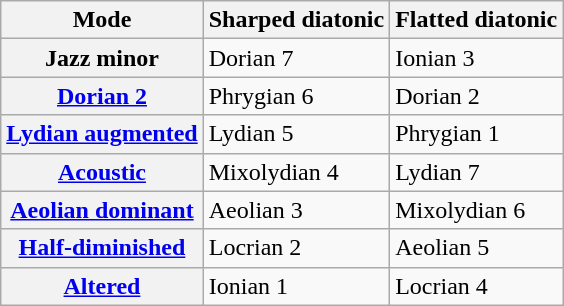<table class="wikitable">
<tr>
<th>Mode</th>
<th>Sharped diatonic</th>
<th>Flatted diatonic</th>
</tr>
<tr>
<th>Jazz minor</th>
<td>Dorian 7</td>
<td>Ionian 3</td>
</tr>
<tr>
<th><a href='#'>Dorian 2</a></th>
<td>Phrygian 6</td>
<td>Dorian 2</td>
</tr>
<tr>
<th><a href='#'>Lydian augmented</a></th>
<td>Lydian 5</td>
<td>Phrygian 1</td>
</tr>
<tr>
<th><a href='#'>Acoustic</a></th>
<td>Mixolydian 4</td>
<td>Lydian 7</td>
</tr>
<tr>
<th><a href='#'>Aeolian dominant</a></th>
<td>Aeolian 3</td>
<td>Mixolydian 6</td>
</tr>
<tr>
<th><a href='#'>Half-diminished</a></th>
<td>Locrian 2</td>
<td>Aeolian 5</td>
</tr>
<tr>
<th><a href='#'>Altered</a></th>
<td>Ionian 1</td>
<td>Locrian 4</td>
</tr>
</table>
